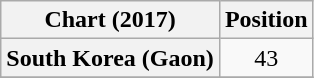<table class="wikitable plainrowheaders" style="text-align:center">
<tr>
<th scope="col">Chart (2017)</th>
<th scope="col">Position</th>
</tr>
<tr>
<th scope="row">South Korea (Gaon)</th>
<td>43</td>
</tr>
<tr>
</tr>
</table>
